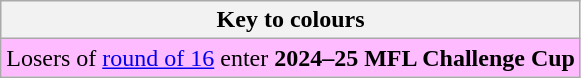<table class="wikitable">
<tr>
<th>Key to colours</th>
</tr>
<tr bgcolor=#FFBBFF>
<td>Losers of <a href='#'>round of 16</a> enter <strong>2024–25 MFL Challenge Cup</strong></td>
</tr>
</table>
